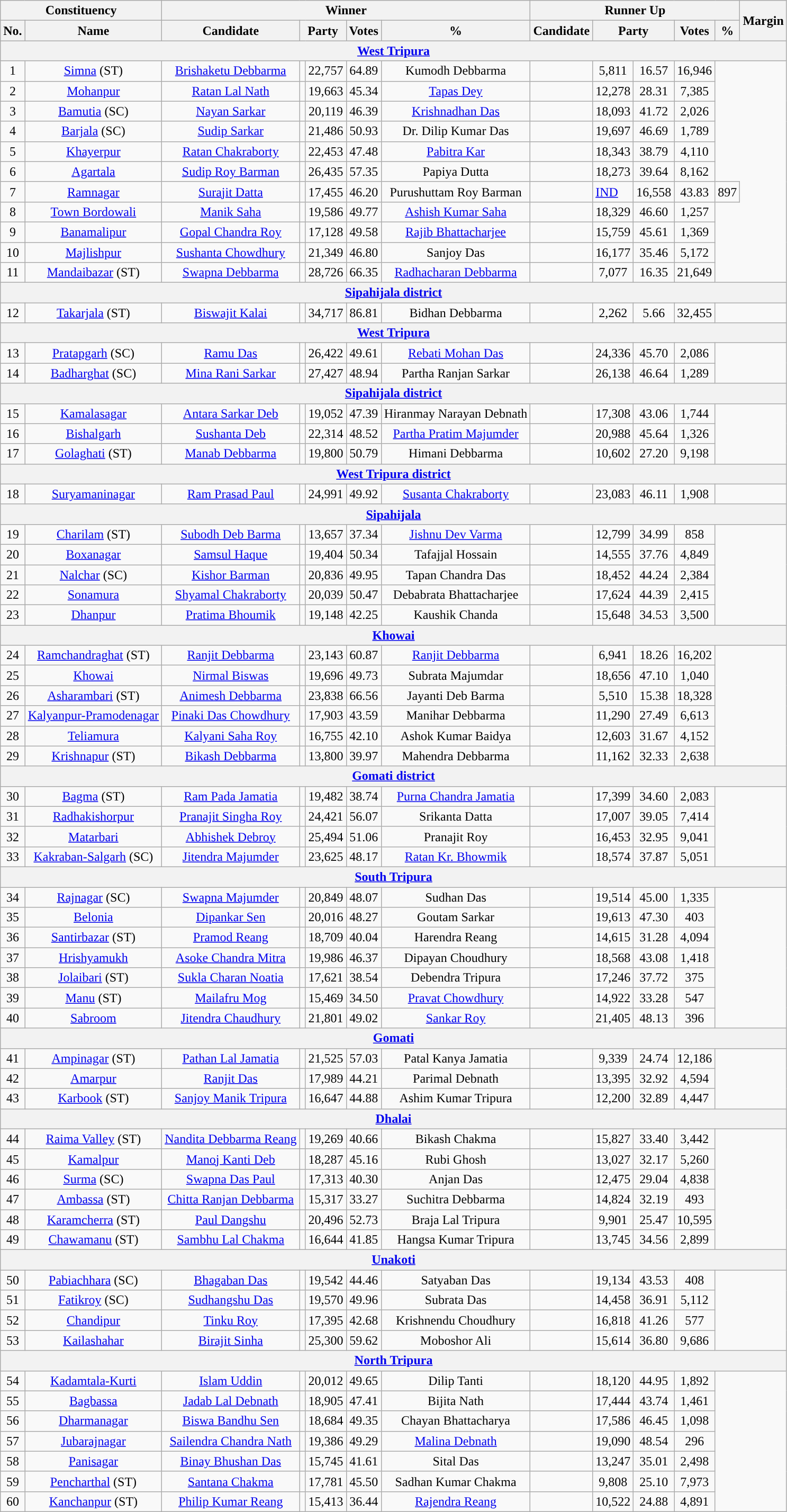<table class="wikitable sortable" style="text-align:center;">
<tr>
<th colspan="2">Constituency</th>
<th colspan="5">Winner</th>
<th colspan="5">Runner Up</th>
<th rowspan="2">Margin</th>
</tr>
<tr>
<th>No.</th>
<th>Name</th>
<th>Candidate</th>
<th colspan="2">Party</th>
<th>Votes</th>
<th><strong>%</strong></th>
<th>Candidate</th>
<th colspan="2">Party</th>
<th>Votes</th>
<th><strong>%</strong></th>
</tr>
<tr>
<th colspan="13"><a href='#'>West Tripura</a></th>
</tr>
<tr>
<td>1</td>
<td><a href='#'>Simna</a> (ST)</td>
<td><a href='#'>Brishaketu Debbarma</a></td>
<td></td>
<td>22,757</td>
<td>64.89</td>
<td>Kumodh Debbarma</td>
<td></td>
<td>5,811</td>
<td>16.57</td>
<td style="background:">16,946</td>
</tr>
<tr>
<td>2</td>
<td><a href='#'>Mohanpur</a></td>
<td><a href='#'>Ratan Lal Nath</a></td>
<td></td>
<td>19,663</td>
<td>45.34</td>
<td><a href='#'>Tapas Dey</a></td>
<td></td>
<td>12,278</td>
<td>28.31</td>
<td style="background:">7,385</td>
</tr>
<tr>
<td>3</td>
<td><a href='#'>Bamutia</a> (SC)</td>
<td><a href='#'>Nayan Sarkar</a></td>
<td></td>
<td>20,119</td>
<td>46.39</td>
<td><a href='#'>Krishnadhan Das</a></td>
<td></td>
<td>18,093</td>
<td>41.72</td>
<td style="background:">2,026</td>
</tr>
<tr>
<td>4</td>
<td><a href='#'>Barjala</a> (SC)</td>
<td><a href='#'>Sudip Sarkar</a></td>
<td></td>
<td>21,486</td>
<td>50.93</td>
<td>Dr. Dilip Kumar Das</td>
<td></td>
<td>19,697</td>
<td>46.69</td>
<td style="background:">1,789</td>
</tr>
<tr>
<td>5</td>
<td><a href='#'>Khayerpur</a></td>
<td><a href='#'>Ratan Chakraborty</a></td>
<td></td>
<td>22,453</td>
<td>47.48</td>
<td><a href='#'>Pabitra Kar</a></td>
<td></td>
<td>18,343</td>
<td>38.79</td>
<td style="background:">4,110</td>
</tr>
<tr>
<td>6</td>
<td><a href='#'>Agartala</a></td>
<td><a href='#'>Sudip Roy Barman</a></td>
<td></td>
<td>26,435</td>
<td>57.35</td>
<td>Papiya Dutta</td>
<td></td>
<td>18,273</td>
<td>39.64</td>
<td style="background:">8,162</td>
</tr>
<tr>
<td>7</td>
<td><a href='#'>Ramnagar</a></td>
<td><a href='#'>Surajit Datta</a></td>
<td></td>
<td>17,455</td>
<td>46.20</td>
<td>Purushuttam Roy Barman</td>
<td Bgcolor=></td>
<td align="left"><a href='#'>IND</a></td>
<td>16,558</td>
<td>43.83</td>
<td style="background:">897</td>
</tr>
<tr>
<td>8</td>
<td><a href='#'>Town Bordowali</a></td>
<td><a href='#'>Manik Saha</a></td>
<td></td>
<td>19,586</td>
<td>49.77</td>
<td><a href='#'>Ashish Kumar Saha</a></td>
<td></td>
<td>18,329</td>
<td>46.60</td>
<td style="background:">1,257</td>
</tr>
<tr>
<td>9</td>
<td><a href='#'>Banamalipur</a></td>
<td><a href='#'>Gopal Chandra Roy</a></td>
<td></td>
<td>17,128</td>
<td>49.58</td>
<td><a href='#'>Rajib Bhattacharjee</a></td>
<td></td>
<td>15,759</td>
<td>45.61</td>
<td style="background:">1,369</td>
</tr>
<tr>
<td>10</td>
<td><a href='#'>Majlishpur</a></td>
<td><a href='#'>Sushanta Chowdhury</a></td>
<td></td>
<td>21,349</td>
<td>46.80</td>
<td>Sanjoy Das</td>
<td></td>
<td>16,177</td>
<td>35.46</td>
<td style="background:">5,172</td>
</tr>
<tr>
<td>11</td>
<td><a href='#'>Mandaibazar</a> (ST)</td>
<td><a href='#'>Swapna Debbarma</a></td>
<td></td>
<td>28,726</td>
<td>66.35</td>
<td><a href='#'>Radhacharan Debbarma</a></td>
<td></td>
<td>7,077</td>
<td>16.35</td>
<td style="background:">21,649</td>
</tr>
<tr>
<th colspan="13"><a href='#'>Sipahijala district</a></th>
</tr>
<tr>
<td>12</td>
<td><a href='#'>Takarjala</a> (ST)</td>
<td><a href='#'>Biswajit Kalai</a></td>
<td></td>
<td>34,717</td>
<td>86.81</td>
<td>Bidhan Debbarma</td>
<td></td>
<td>2,262</td>
<td>5.66</td>
<td style="background:">32,455</td>
</tr>
<tr>
<th colspan="13"><a href='#'>West Tripura</a></th>
</tr>
<tr>
<td>13</td>
<td><a href='#'>Pratapgarh</a> (SC)</td>
<td><a href='#'>Ramu Das</a></td>
<td></td>
<td>26,422</td>
<td>49.61</td>
<td><a href='#'>Rebati Mohan Das</a></td>
<td></td>
<td>24,336</td>
<td>45.70</td>
<td style="background:">2,086</td>
</tr>
<tr>
<td>14</td>
<td><a href='#'>Badharghat</a> (SC)</td>
<td><a href='#'>Mina Rani Sarkar</a></td>
<td></td>
<td>27,427</td>
<td>48.94</td>
<td>Partha Ranjan Sarkar</td>
<td></td>
<td>26,138</td>
<td>46.64</td>
<td style="background:">1,289</td>
</tr>
<tr>
<th colspan="13"><a href='#'>Sipahijala district</a></th>
</tr>
<tr>
<td>15</td>
<td><a href='#'>Kamalasagar</a></td>
<td><a href='#'>Antara Sarkar Deb</a></td>
<td></td>
<td>19,052</td>
<td>47.39</td>
<td>Hiranmay Narayan Debnath</td>
<td></td>
<td>17,308</td>
<td>43.06</td>
<td style="background:">1,744</td>
</tr>
<tr>
<td>16</td>
<td><a href='#'>Bishalgarh</a></td>
<td><a href='#'>Sushanta Deb</a></td>
<td></td>
<td>22,314</td>
<td>48.52</td>
<td><a href='#'>Partha Pratim Majumder</a></td>
<td></td>
<td>20,988</td>
<td>45.64</td>
<td style="background:">1,326</td>
</tr>
<tr>
<td>17</td>
<td><a href='#'>Golaghati</a> (ST)</td>
<td><a href='#'>Manab Debbarma</a></td>
<td></td>
<td>19,800</td>
<td>50.79</td>
<td>Himani Debbarma</td>
<td></td>
<td>10,602</td>
<td>27.20</td>
<td style="background:">9,198</td>
</tr>
<tr>
<th colspan="13"><a href='#'>West Tripura district</a></th>
</tr>
<tr>
<td>18</td>
<td><a href='#'>Suryamaninagar</a></td>
<td><a href='#'>Ram Prasad Paul</a></td>
<td></td>
<td>24,991</td>
<td>49.92</td>
<td><a href='#'>Susanta Chakraborty</a></td>
<td></td>
<td>23,083</td>
<td>46.11</td>
<td style="background:">1,908</td>
</tr>
<tr>
<th colspan="13"><a href='#'>Sipahijala</a></th>
</tr>
<tr>
<td>19</td>
<td><a href='#'>Charilam</a> (ST)</td>
<td><a href='#'>Subodh Deb Barma</a></td>
<td></td>
<td>13,657</td>
<td>37.34</td>
<td><a href='#'>Jishnu Dev Varma</a></td>
<td></td>
<td>12,799</td>
<td>34.99</td>
<td style="background:">858</td>
</tr>
<tr>
<td>20</td>
<td><a href='#'>Boxanagar</a></td>
<td><a href='#'>Samsul Haque</a></td>
<td></td>
<td>19,404</td>
<td>50.34</td>
<td>Tafajjal Hossain</td>
<td></td>
<td>14,555</td>
<td>37.76</td>
<td style="background:">4,849</td>
</tr>
<tr>
<td>21</td>
<td><a href='#'>Nalchar</a> (SC)</td>
<td><a href='#'>Kishor Barman</a></td>
<td></td>
<td>20,836</td>
<td>49.95</td>
<td>Tapan Chandra Das</td>
<td></td>
<td>18,452</td>
<td>44.24</td>
<td style="background:">2,384</td>
</tr>
<tr>
<td>22</td>
<td><a href='#'>Sonamura</a></td>
<td><a href='#'>Shyamal Chakraborty</a></td>
<td></td>
<td>20,039</td>
<td>50.47</td>
<td>Debabrata Bhattacharjee</td>
<td></td>
<td>17,624</td>
<td>44.39</td>
<td style="background:">2,415</td>
</tr>
<tr>
<td>23</td>
<td><a href='#'>Dhanpur</a></td>
<td><a href='#'>Pratima Bhoumik</a></td>
<td></td>
<td>19,148</td>
<td>42.25</td>
<td>Kaushik Chanda</td>
<td></td>
<td>15,648</td>
<td>34.53</td>
<td style="background:">3,500</td>
</tr>
<tr>
<th colspan="13"><a href='#'>Khowai</a></th>
</tr>
<tr>
<td>24</td>
<td><a href='#'>Ramchandraghat</a> (ST)</td>
<td><a href='#'>Ranjit Debbarma</a></td>
<td></td>
<td>23,143</td>
<td>60.87</td>
<td><a href='#'>Ranjit Debbarma</a></td>
<td></td>
<td>6,941</td>
<td>18.26</td>
<td style="background:">16,202</td>
</tr>
<tr>
<td>25</td>
<td><a href='#'>Khowai</a></td>
<td><a href='#'>Nirmal Biswas</a></td>
<td></td>
<td>19,696</td>
<td>49.73</td>
<td>Subrata Majumdar</td>
<td></td>
<td>18,656</td>
<td>47.10</td>
<td style="background:">1,040</td>
</tr>
<tr>
<td>26</td>
<td><a href='#'>Asharambari</a> (ST)</td>
<td><a href='#'>Animesh Debbarma</a></td>
<td></td>
<td>23,838</td>
<td>66.56</td>
<td>Jayanti Deb Barma</td>
<td></td>
<td>5,510</td>
<td>15.38</td>
<td style="background:">18,328</td>
</tr>
<tr>
<td>27</td>
<td><a href='#'>Kalyanpur-Pramodenagar</a></td>
<td><a href='#'>Pinaki Das Chowdhury</a></td>
<td></td>
<td>17,903</td>
<td>43.59</td>
<td>Manihar Debbarma</td>
<td></td>
<td>11,290</td>
<td>27.49</td>
<td style="background:">6,613</td>
</tr>
<tr>
<td>28</td>
<td><a href='#'>Teliamura</a></td>
<td><a href='#'>Kalyani Saha Roy</a></td>
<td></td>
<td>16,755</td>
<td>42.10</td>
<td>Ashok Kumar Baidya</td>
<td></td>
<td>12,603</td>
<td>31.67</td>
<td style="background:">4,152</td>
</tr>
<tr>
<td>29</td>
<td><a href='#'>Krishnapur</a> (ST)</td>
<td><a href='#'>Bikash Debbarma</a></td>
<td></td>
<td>13,800</td>
<td>39.97</td>
<td>Mahendra Debbarma</td>
<td></td>
<td>11,162</td>
<td>32.33</td>
<td style="background:">2,638</td>
</tr>
<tr>
<th colspan="13"><a href='#'>Gomati district</a></th>
</tr>
<tr>
<td>30</td>
<td><a href='#'>Bagma</a> (ST)</td>
<td><a href='#'>Ram Pada Jamatia</a></td>
<td></td>
<td>19,482</td>
<td>38.74</td>
<td><a href='#'>Purna Chandra Jamatia</a></td>
<td></td>
<td>17,399</td>
<td>34.60</td>
<td style="background:">2,083</td>
</tr>
<tr>
<td>31</td>
<td><a href='#'>Radhakishorpur</a></td>
<td><a href='#'>Pranajit Singha Roy</a></td>
<td></td>
<td>24,421</td>
<td>56.07</td>
<td>Srikanta Datta</td>
<td></td>
<td>17,007</td>
<td>39.05</td>
<td style="background:">7,414</td>
</tr>
<tr>
<td>32</td>
<td><a href='#'>Matarbari</a></td>
<td><a href='#'>Abhishek Debroy</a></td>
<td></td>
<td>25,494</td>
<td>51.06</td>
<td>Pranajit Roy</td>
<td></td>
<td>16,453</td>
<td>32.95</td>
<td style="background:">9,041</td>
</tr>
<tr>
<td>33</td>
<td><a href='#'>Kakraban-Salgarh</a> (SC)</td>
<td><a href='#'>Jitendra Majumder</a></td>
<td></td>
<td>23,625</td>
<td>48.17</td>
<td><a href='#'>Ratan Kr. Bhowmik</a></td>
<td></td>
<td>18,574</td>
<td>37.87</td>
<td style="background:">5,051</td>
</tr>
<tr>
<th colspan="13"><a href='#'>South Tripura</a></th>
</tr>
<tr>
<td>34</td>
<td><a href='#'>Rajnagar</a> (SC)</td>
<td><a href='#'>Swapna Majumder</a></td>
<td></td>
<td>20,849</td>
<td>48.07</td>
<td>Sudhan Das</td>
<td></td>
<td>19,514</td>
<td>45.00</td>
<td style="background:">1,335</td>
</tr>
<tr>
<td>35</td>
<td><a href='#'>Belonia</a></td>
<td><a href='#'>Dipankar Sen</a></td>
<td></td>
<td>20,016</td>
<td>48.27</td>
<td>Goutam Sarkar</td>
<td></td>
<td>19,613</td>
<td>47.30</td>
<td style="background:">403</td>
</tr>
<tr>
<td>36</td>
<td><a href='#'>Santirbazar</a> (ST)</td>
<td><a href='#'>Pramod Reang</a></td>
<td></td>
<td>18,709</td>
<td>40.04</td>
<td>Harendra Reang</td>
<td></td>
<td>14,615</td>
<td>31.28</td>
<td style="background:">4,094</td>
</tr>
<tr>
<td>37</td>
<td><a href='#'>Hrishyamukh</a></td>
<td><a href='#'>Asoke Chandra Mitra</a></td>
<td></td>
<td>19,986</td>
<td>46.37</td>
<td>Dipayan Choudhury</td>
<td></td>
<td>18,568</td>
<td>43.08</td>
<td style="background:">1,418</td>
</tr>
<tr>
<td>38</td>
<td><a href='#'>Jolaibari</a> (ST)</td>
<td><a href='#'>Sukla Charan Noatia</a></td>
<td></td>
<td>17,621</td>
<td>38.54</td>
<td>Debendra Tripura</td>
<td></td>
<td>17,246</td>
<td>37.72</td>
<td style="background:">375</td>
</tr>
<tr>
<td>39</td>
<td><a href='#'>Manu</a> (ST)</td>
<td><a href='#'>Mailafru Mog</a></td>
<td></td>
<td>15,469</td>
<td>34.50</td>
<td><a href='#'>Pravat Chowdhury</a></td>
<td></td>
<td>14,922</td>
<td>33.28</td>
<td style="background:">547</td>
</tr>
<tr>
<td>40</td>
<td><a href='#'>Sabroom</a></td>
<td><a href='#'>Jitendra Chaudhury</a></td>
<td></td>
<td>21,801</td>
<td>49.02</td>
<td><a href='#'>Sankar Roy</a></td>
<td></td>
<td>21,405</td>
<td>48.13</td>
<td style="background:">396</td>
</tr>
<tr>
<th colspan="13"><a href='#'>Gomati</a></th>
</tr>
<tr>
<td>41</td>
<td><a href='#'>Ampinagar</a> (ST)</td>
<td><a href='#'>Pathan Lal Jamatia</a></td>
<td></td>
<td>21,525</td>
<td>57.03</td>
<td>Patal Kanya Jamatia</td>
<td></td>
<td>9,339</td>
<td>24.74</td>
<td style="background:">12,186</td>
</tr>
<tr>
<td>42</td>
<td><a href='#'>Amarpur</a></td>
<td><a href='#'>Ranjit Das</a></td>
<td></td>
<td>17,989</td>
<td>44.21</td>
<td>Parimal Debnath</td>
<td></td>
<td>13,395</td>
<td>32.92</td>
<td style="background:">4,594</td>
</tr>
<tr>
<td>43</td>
<td><a href='#'>Karbook</a> (ST)</td>
<td><a href='#'>Sanjoy Manik Tripura</a></td>
<td></td>
<td>16,647</td>
<td>44.88</td>
<td>Ashim Kumar Tripura</td>
<td></td>
<td>12,200</td>
<td>32.89</td>
<td style="background:">4,447</td>
</tr>
<tr>
<th colspan="13"><a href='#'>Dhalai</a></th>
</tr>
<tr>
<td>44</td>
<td><a href='#'>Raima Valley</a> (ST)</td>
<td><a href='#'>Nandita Debbarma Reang</a></td>
<td></td>
<td>19,269</td>
<td>40.66</td>
<td>Bikash Chakma</td>
<td></td>
<td>15,827</td>
<td>33.40</td>
<td style="background:">3,442</td>
</tr>
<tr>
<td>45</td>
<td><a href='#'>Kamalpur</a></td>
<td><a href='#'>Manoj Kanti Deb</a></td>
<td></td>
<td>18,287</td>
<td>45.16</td>
<td>Rubi Ghosh</td>
<td></td>
<td>13,027</td>
<td>32.17</td>
<td style="background:">5,260</td>
</tr>
<tr>
<td>46</td>
<td><a href='#'>Surma</a> (SC)</td>
<td><a href='#'>Swapna Das Paul</a></td>
<td></td>
<td>17,313</td>
<td>40.30</td>
<td>Anjan Das</td>
<td></td>
<td>12,475</td>
<td>29.04</td>
<td style="background:">4,838</td>
</tr>
<tr>
<td>47</td>
<td><a href='#'>Ambassa</a> (ST)</td>
<td><a href='#'>Chitta Ranjan Debbarma</a></td>
<td></td>
<td>15,317</td>
<td>33.27</td>
<td>Suchitra Debbarma</td>
<td></td>
<td>14,824</td>
<td>32.19</td>
<td style="background:">493</td>
</tr>
<tr>
<td>48</td>
<td><a href='#'>Karamcherra</a> (ST)</td>
<td><a href='#'>Paul Dangshu</a></td>
<td></td>
<td>20,496</td>
<td>52.73</td>
<td>Braja Lal Tripura</td>
<td></td>
<td>9,901</td>
<td>25.47</td>
<td style="background:">10,595</td>
</tr>
<tr>
<td>49</td>
<td><a href='#'>Chawamanu</a> (ST)</td>
<td><a href='#'>Sambhu Lal Chakma</a></td>
<td></td>
<td>16,644</td>
<td>41.85</td>
<td>Hangsa Kumar Tripura</td>
<td></td>
<td>13,745</td>
<td>34.56</td>
<td style="background:">2,899</td>
</tr>
<tr>
<th colspan="13"><a href='#'>Unakoti</a></th>
</tr>
<tr>
<td>50</td>
<td><a href='#'>Pabiachhara</a> (SC)</td>
<td><a href='#'>Bhagaban Das</a></td>
<td></td>
<td>19,542</td>
<td>44.46</td>
<td>Satyaban Das</td>
<td></td>
<td>19,134</td>
<td>43.53</td>
<td style="background:">408</td>
</tr>
<tr>
<td>51</td>
<td><a href='#'>Fatikroy</a> (SC)</td>
<td><a href='#'>Sudhangshu Das</a></td>
<td></td>
<td>19,570</td>
<td>49.96</td>
<td>Subrata Das</td>
<td></td>
<td>14,458</td>
<td>36.91</td>
<td style="background:">5,112</td>
</tr>
<tr>
<td>52</td>
<td><a href='#'>Chandipur</a></td>
<td><a href='#'>Tinku Roy</a></td>
<td></td>
<td>17,395</td>
<td>42.68</td>
<td>Krishnendu Choudhury</td>
<td></td>
<td>16,818</td>
<td>41.26</td>
<td style="background:">577</td>
</tr>
<tr>
<td>53</td>
<td><a href='#'>Kailashahar</a></td>
<td><a href='#'>Birajit Sinha</a></td>
<td></td>
<td>25,300</td>
<td>59.62</td>
<td>Moboshor Ali</td>
<td></td>
<td>15,614</td>
<td>36.80</td>
<td style="background:">9,686</td>
</tr>
<tr>
<th colspan="13"><a href='#'>North Tripura</a></th>
</tr>
<tr>
<td>54</td>
<td><a href='#'>Kadamtala-Kurti</a></td>
<td><a href='#'>Islam Uddin</a></td>
<td></td>
<td>20,012</td>
<td>49.65</td>
<td>Dilip Tanti</td>
<td></td>
<td>18,120</td>
<td>44.95</td>
<td style="background:">1,892</td>
</tr>
<tr>
<td>55</td>
<td><a href='#'>Bagbassa</a></td>
<td><a href='#'>Jadab Lal Debnath</a></td>
<td></td>
<td>18,905</td>
<td>47.41</td>
<td>Bijita Nath</td>
<td></td>
<td>17,444</td>
<td>43.74</td>
<td style="background:">1,461</td>
</tr>
<tr>
<td>56</td>
<td><a href='#'>Dharmanagar</a></td>
<td><a href='#'>Biswa Bandhu Sen</a></td>
<td></td>
<td>18,684</td>
<td>49.35</td>
<td>Chayan Bhattacharya</td>
<td></td>
<td>17,586</td>
<td>46.45</td>
<td style="background:">1,098</td>
</tr>
<tr>
<td>57</td>
<td><a href='#'>Jubarajnagar</a></td>
<td><a href='#'>Sailendra Chandra Nath</a></td>
<td></td>
<td>19,386</td>
<td>49.29</td>
<td><a href='#'>Malina Debnath</a></td>
<td></td>
<td>19,090</td>
<td>48.54</td>
<td style="background:">296</td>
</tr>
<tr>
<td>58</td>
<td><a href='#'>Panisagar</a></td>
<td><a href='#'>Binay Bhushan Das</a></td>
<td></td>
<td>15,745</td>
<td>41.61</td>
<td>Sital Das</td>
<td></td>
<td>13,247</td>
<td>35.01</td>
<td style="background:">2,498</td>
</tr>
<tr>
<td>59</td>
<td><a href='#'>Pencharthal</a> (ST)</td>
<td><a href='#'>Santana Chakma</a></td>
<td></td>
<td>17,781</td>
<td>45.50</td>
<td>Sadhan Kumar Chakma</td>
<td></td>
<td>9,808</td>
<td>25.10</td>
<td style="background:">7,973</td>
</tr>
<tr>
<td>60</td>
<td><a href='#'>Kanchanpur</a> (ST)</td>
<td><a href='#'>Philip Kumar Reang</a></td>
<td></td>
<td>15,413</td>
<td>36.44</td>
<td><a href='#'>Rajendra Reang</a></td>
<td></td>
<td>10,522</td>
<td>24.88</td>
<td style="background:">4,891</td>
</tr>
</table>
